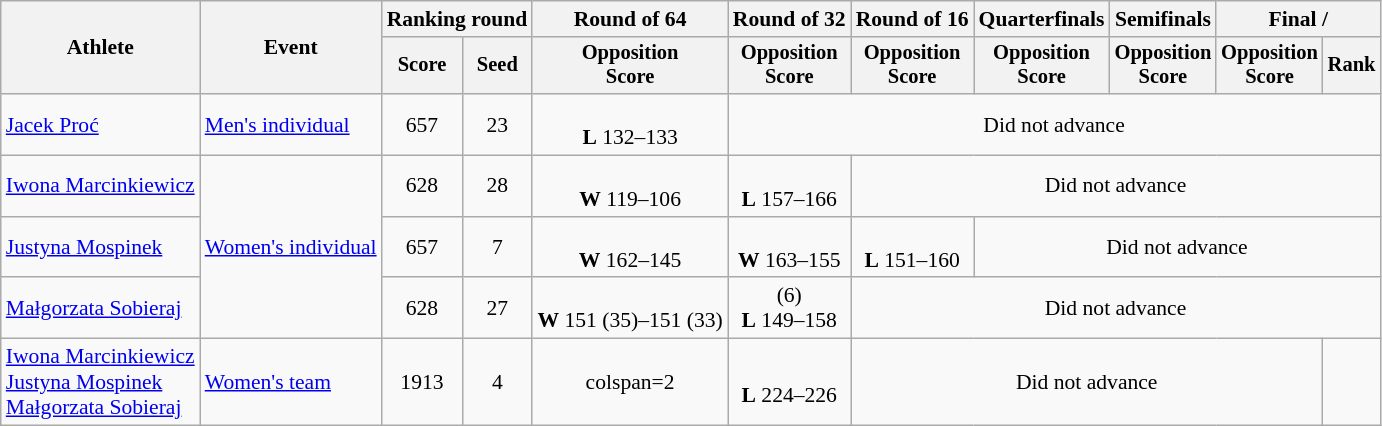<table class="wikitable" style="font-size:90%">
<tr>
<th rowspan="2">Athlete</th>
<th rowspan="2">Event</th>
<th colspan="2">Ranking round</th>
<th>Round of 64</th>
<th>Round of 32</th>
<th>Round of 16</th>
<th>Quarterfinals</th>
<th>Semifinals</th>
<th colspan="2">Final / </th>
</tr>
<tr style="font-size:95%">
<th>Score</th>
<th>Seed</th>
<th>Opposition<br>Score</th>
<th>Opposition<br>Score</th>
<th>Opposition<br>Score</th>
<th>Opposition<br>Score</th>
<th>Opposition<br>Score</th>
<th>Opposition<br>Score</th>
<th>Rank</th>
</tr>
<tr align=center>
<td align=left><a href='#'>Jacek Proć</a></td>
<td align=left><a href='#'>Men's individual</a></td>
<td>657</td>
<td>23</td>
<td align=center><br><strong>L</strong> 132–133</td>
<td colspan=6>Did not advance</td>
</tr>
<tr align=center>
<td align=left><a href='#'>Iwona Marcinkiewicz</a></td>
<td align=left rowspan=3><a href='#'>Women's individual</a></td>
<td>628</td>
<td>28</td>
<td><br><strong>W</strong> 119–106</td>
<td><br><strong>L</strong> 157–166</td>
<td colspan=5>Did not advance</td>
</tr>
<tr align=center>
<td align=left><a href='#'>Justyna Mospinek</a></td>
<td>657</td>
<td>7</td>
<td><br><strong>W</strong> 162–145</td>
<td><br><strong>W</strong> 163–155</td>
<td><br><strong>L</strong> 151–160</td>
<td colspan=4>Did not advance</td>
</tr>
<tr align=center>
<td align=left><a href='#'>Małgorzata Sobieraj</a></td>
<td>628</td>
<td>27</td>
<td><br><strong>W</strong> 151 (35)–151 (33)</td>
<td> (6)<br><strong>L</strong> 149–158</td>
<td colspan=5>Did not advance</td>
</tr>
<tr align=center>
<td align=left><a href='#'>Iwona Marcinkiewicz</a><br><a href='#'>Justyna Mospinek</a><br><a href='#'>Małgorzata Sobieraj</a></td>
<td align=left><a href='#'>Women's team</a></td>
<td>1913</td>
<td>4</td>
<td>colspan=2 </td>
<td><br><strong>L</strong> 224–226</td>
<td colspan=4>Did not advance</td>
</tr>
</table>
